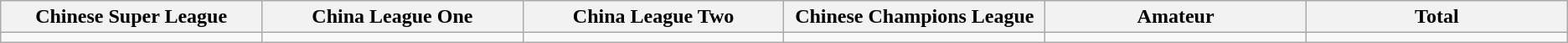<table class="wikitable">
<tr>
<th width="15%">Chinese Super League</th>
<th width="15%">China League One</th>
<th width="15%">China League Two</th>
<th width="15%">Chinese Champions League</th>
<th width="15%">Amateur</th>
<th width="15%">Total</th>
</tr>
<tr>
<td></td>
<td></td>
<td></td>
<td></td>
<td></td>
<td></td>
</tr>
</table>
